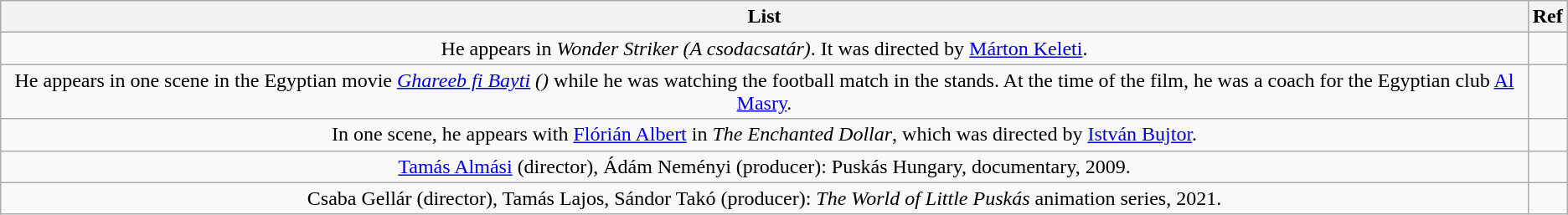<table class="wikitable">
<tr>
<th>List</th>
<th>Ref</th>
</tr>
<tr>
<td rowspan="1" align="center">He appears in <em>Wonder Striker (A csodacsatár)</em>. It was directed by <a href='#'>Márton Keleti</a>.</td>
<td align="left"></td>
</tr>
<tr>
<td rowspan="1" align="center">He appears in one scene in the Egyptian movie <a href='#'><em>Ghareeb fi Bayti</em></a> <em>()</em> while he was watching the football match in the stands. At the time of the film, he was a coach for the Egyptian club <a href='#'>Al Masry</a>.</td>
<td align="left"></td>
</tr>
<tr>
<td rowspan="1" align="center">In one scene, he appears with <a href='#'>Flórián Albert</a> in <em>The Enchanted Dollar</em>, which was directed by <a href='#'>István Bujtor</a>.</td>
<td align="left"></td>
</tr>
<tr>
<td rowspan="1" align="center"><a href='#'>Tamás Almási</a> (director), Ádám Neményi (producer): Puskás Hungary, documentary, 2009.</td>
<td align="left"></td>
</tr>
<tr>
<td rowspan="1" align="center">Csaba Gellár (director), Tamás Lajos, Sándor Takó (producer): <em>The World of Little Puskás</em> animation series, 2021.</td>
<td align="left"></td>
</tr>
</table>
